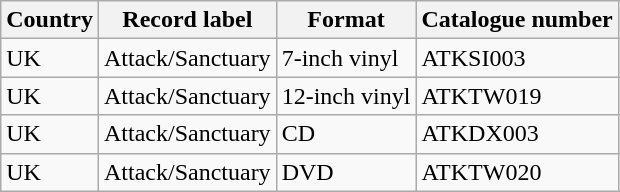<table class="wikitable">
<tr>
<th>Country</th>
<th>Record label</th>
<th>Format</th>
<th>Catalogue number</th>
</tr>
<tr>
<td>UK</td>
<td>Attack/Sanctuary</td>
<td>7-inch vinyl</td>
<td>ATKSI003</td>
</tr>
<tr>
<td>UK</td>
<td>Attack/Sanctuary</td>
<td>12-inch vinyl</td>
<td>ATKTW019</td>
</tr>
<tr>
<td>UK</td>
<td>Attack/Sanctuary</td>
<td>CD</td>
<td>ATKDX003</td>
</tr>
<tr>
<td>UK</td>
<td>Attack/Sanctuary</td>
<td>DVD</td>
<td>ATKTW020</td>
</tr>
</table>
